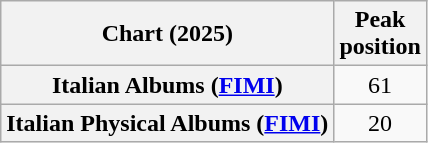<table class="wikitable sortable plainrowheaders" style="text-align:center">
<tr>
<th scope="col">Chart (2025)</th>
<th scope="col">Peak<br>position</th>
</tr>
<tr>
<th scope="row">Italian Albums (<a href='#'>FIMI</a>)</th>
<td>61</td>
</tr>
<tr>
<th scope="row">Italian Physical Albums (<a href='#'>FIMI</a>)</th>
<td>20</td>
</tr>
</table>
